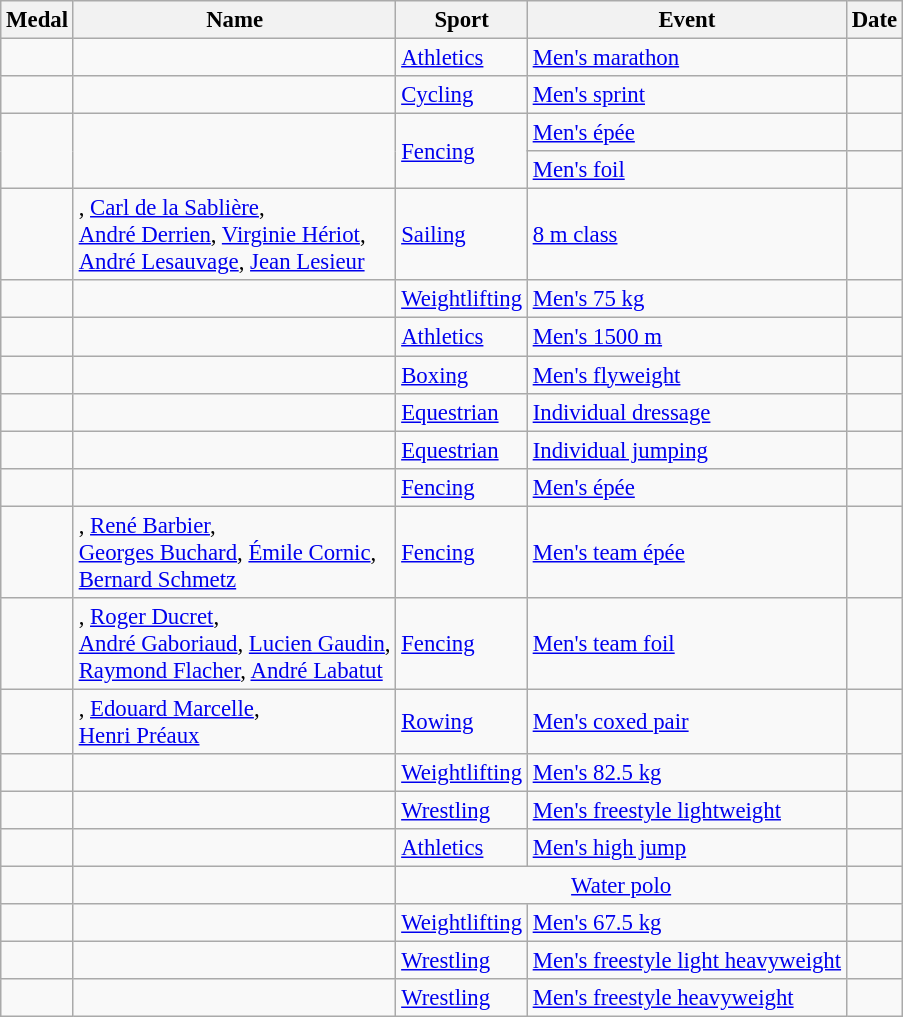<table class="wikitable sortable" style="font-size:95%">
<tr>
<th>Medal</th>
<th>Name</th>
<th>Sport</th>
<th>Event</th>
<th>Date</th>
</tr>
<tr>
<td></td>
<td></td>
<td><a href='#'>Athletics</a></td>
<td><a href='#'>Men's marathon</a></td>
<td></td>
</tr>
<tr>
<td></td>
<td></td>
<td><a href='#'>Cycling</a></td>
<td><a href='#'>Men's sprint</a></td>
<td></td>
</tr>
<tr>
<td rowspan=2></td>
<td rowspan=2></td>
<td rowspan=2><a href='#'>Fencing</a></td>
<td><a href='#'>Men's épée</a></td>
<td></td>
</tr>
<tr>
<td><a href='#'>Men's foil</a></td>
<td></td>
</tr>
<tr>
<td></td>
<td>, <a href='#'>Carl de la Sablière</a>,<br><a href='#'>André Derrien</a>, <a href='#'>Virginie Hériot</a>,<br><a href='#'>André Lesauvage</a>, <a href='#'>Jean Lesieur</a></td>
<td><a href='#'>Sailing</a></td>
<td><a href='#'>8 m class</a></td>
<td></td>
</tr>
<tr>
<td></td>
<td></td>
<td><a href='#'>Weightlifting</a></td>
<td><a href='#'>Men's 75 kg</a></td>
<td></td>
</tr>
<tr>
<td></td>
<td></td>
<td><a href='#'>Athletics</a></td>
<td><a href='#'>Men's 1500 m</a></td>
<td></td>
</tr>
<tr>
<td></td>
<td></td>
<td><a href='#'>Boxing</a></td>
<td><a href='#'>Men's flyweight</a></td>
<td></td>
</tr>
<tr>
<td></td>
<td></td>
<td><a href='#'>Equestrian</a></td>
<td><a href='#'>Individual dressage</a></td>
<td></td>
</tr>
<tr>
<td></td>
<td></td>
<td><a href='#'>Equestrian</a></td>
<td><a href='#'>Individual jumping</a></td>
<td></td>
</tr>
<tr>
<td></td>
<td></td>
<td><a href='#'>Fencing</a></td>
<td><a href='#'>Men's épée</a></td>
<td></td>
</tr>
<tr>
<td></td>
<td>, <a href='#'>René Barbier</a>,<br><a href='#'>Georges Buchard</a>, <a href='#'>Émile Cornic</a>,<br><a href='#'>Bernard Schmetz</a></td>
<td><a href='#'>Fencing</a></td>
<td><a href='#'>Men's team épée</a></td>
<td></td>
</tr>
<tr>
<td></td>
<td>, <a href='#'>Roger Ducret</a>,<br><a href='#'>André Gaboriaud</a>, <a href='#'>Lucien Gaudin</a>,<br><a href='#'>Raymond Flacher</a>, <a href='#'>André Labatut</a></td>
<td><a href='#'>Fencing</a></td>
<td><a href='#'>Men's team foil</a></td>
<td></td>
</tr>
<tr>
<td></td>
<td>, <a href='#'>Edouard Marcelle</a>,<br><a href='#'>Henri Préaux</a></td>
<td><a href='#'>Rowing</a></td>
<td><a href='#'>Men's coxed pair</a></td>
<td></td>
</tr>
<tr>
<td></td>
<td></td>
<td><a href='#'>Weightlifting</a></td>
<td><a href='#'>Men's 82.5 kg</a></td>
<td></td>
</tr>
<tr>
<td></td>
<td></td>
<td><a href='#'>Wrestling</a></td>
<td><a href='#'>Men's freestyle lightweight</a></td>
<td></td>
</tr>
<tr>
<td></td>
<td></td>
<td><a href='#'>Athletics</a></td>
<td><a href='#'>Men's high jump</a></td>
<td></td>
</tr>
<tr>
<td></td>
<td><br></td>
<td colspan=2 align=center><a href='#'>Water polo</a></td>
<td></td>
</tr>
<tr>
<td></td>
<td></td>
<td><a href='#'>Weightlifting</a></td>
<td><a href='#'>Men's 67.5 kg</a></td>
<td></td>
</tr>
<tr>
<td></td>
<td></td>
<td><a href='#'>Wrestling</a></td>
<td><a href='#'>Men's freestyle light heavyweight</a></td>
<td></td>
</tr>
<tr>
<td></td>
<td></td>
<td><a href='#'>Wrestling</a></td>
<td><a href='#'>Men's freestyle heavyweight</a></td>
<td></td>
</tr>
</table>
